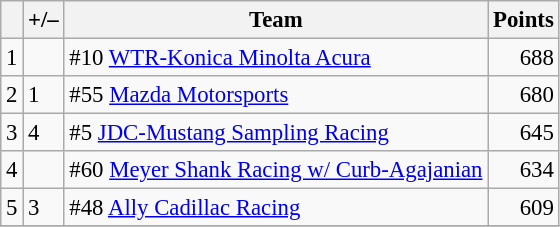<table class="wikitable" style="font-size: 95%;">
<tr>
<th scope="col"></th>
<th scope="col">+/–</th>
<th scope="col">Team</th>
<th scope="col">Points</th>
</tr>
<tr>
<td align=center>1</td>
<td align="left"></td>
<td> #10 <a href='#'>WTR-Konica Minolta Acura</a></td>
<td align=right>688</td>
</tr>
<tr>
<td align=center>2</td>
<td align="left"> 1</td>
<td> #55 <a href='#'>Mazda Motorsports</a></td>
<td align=right>680</td>
</tr>
<tr>
<td align=center>3</td>
<td align="left"> 4</td>
<td> #5 <a href='#'>JDC-Mustang Sampling Racing</a></td>
<td align=right>645</td>
</tr>
<tr>
<td align=center>4</td>
<td align="left"></td>
<td> #60 <a href='#'>Meyer Shank Racing w/ Curb-Agajanian</a></td>
<td align=right>634</td>
</tr>
<tr>
<td align=center>5</td>
<td align="left"> 3</td>
<td> #48 <a href='#'>Ally Cadillac Racing</a></td>
<td align=right>609</td>
</tr>
<tr>
</tr>
</table>
